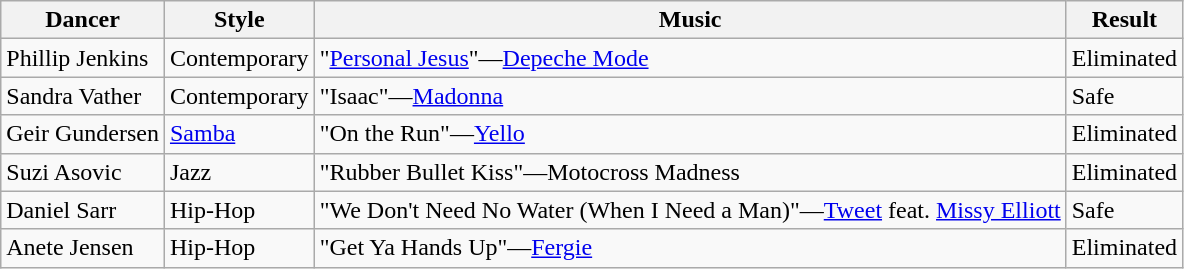<table class="wikitable">
<tr>
<th>Dancer</th>
<th>Style</th>
<th>Music</th>
<th>Result</th>
</tr>
<tr>
<td>Phillip Jenkins</td>
<td>Contemporary</td>
<td>"<a href='#'>Personal Jesus</a>"—<a href='#'>Depeche Mode</a></td>
<td>Eliminated</td>
</tr>
<tr>
<td>Sandra Vather</td>
<td>Contemporary</td>
<td>"Isaac"—<a href='#'>Madonna</a></td>
<td>Safe</td>
</tr>
<tr>
<td>Geir Gundersen</td>
<td><a href='#'>Samba</a></td>
<td>"On the Run"—<a href='#'>Yello</a></td>
<td>Eliminated</td>
</tr>
<tr>
<td>Suzi Asovic</td>
<td>Jazz</td>
<td>"Rubber Bullet Kiss"—Motocross Madness</td>
<td>Eliminated</td>
</tr>
<tr>
<td>Daniel Sarr</td>
<td>Hip-Hop</td>
<td>"We Don't Need No Water (When I Need a Man)"—<a href='#'>Tweet</a> feat. <a href='#'>Missy Elliott</a></td>
<td>Safe</td>
</tr>
<tr>
<td>Anete Jensen</td>
<td>Hip-Hop</td>
<td>"Get Ya Hands Up"—<a href='#'>Fergie</a></td>
<td>Eliminated</td>
</tr>
</table>
